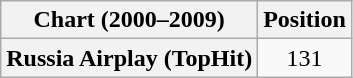<table class="wikitable plainrowheaders" style="text-align:center">
<tr>
<th scope="col">Chart (2000–2009)</th>
<th scope="col">Position</th>
</tr>
<tr>
<th scope="row">Russia Airplay (TopHit)</th>
<td>131</td>
</tr>
</table>
